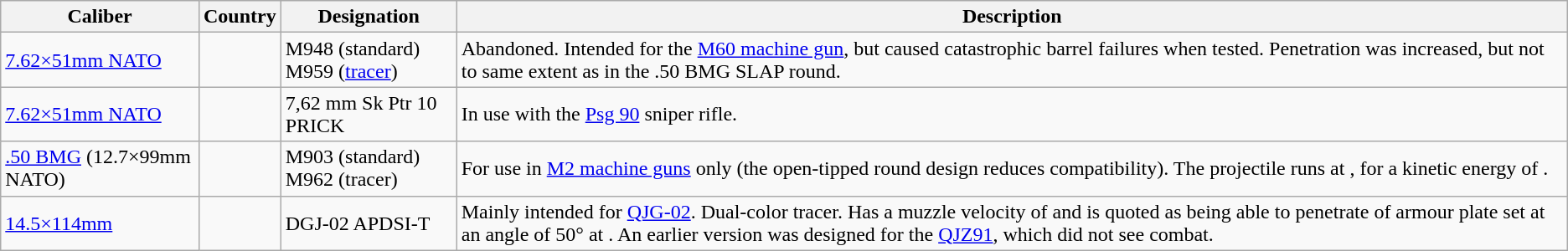<table class=wikitable>
<tr>
<th>Caliber</th>
<th>Country</th>
<th>Designation</th>
<th>Description</th>
</tr>
<tr>
<td><a href='#'>7.62×51mm NATO</a></td>
<td></td>
<td>M948 (standard)<br>M959 (<a href='#'>tracer</a>)</td>
<td>Abandoned. Intended for the <a href='#'>M60 machine gun</a>, but caused catastrophic barrel failures when tested. Penetration was increased, but not to same extent as in the .50 BMG SLAP round.</td>
</tr>
<tr>
<td><a href='#'>7.62×51mm NATO</a></td>
<td></td>
<td>7,62 mm Sk Ptr 10 PRICK</td>
<td>In use with the <a href='#'>Psg 90</a> sniper rifle.</td>
</tr>
<tr>
<td><a href='#'>.50 BMG</a> (12.7×99mm NATO)</td>
<td></td>
<td>M903 (standard)<br>M962 (tracer)</td>
<td>For use in <a href='#'>M2 machine guns</a> only (the open-tipped round design reduces compatibility). The  projectile runs at , for a kinetic energy of .</td>
</tr>
<tr>
<td><a href='#'>14.5×114mm</a></td>
<td></td>
<td>DGJ-02 APDSI-T</td>
<td>Mainly intended for <a href='#'>QJG-02</a>. Dual-color tracer. Has a muzzle velocity of  and is quoted as being able to penetrate  of armour plate set at an angle of 50° at . An earlier version was designed for the <a href='#'>QJZ91</a>, which did not see combat.</td>
</tr>
</table>
